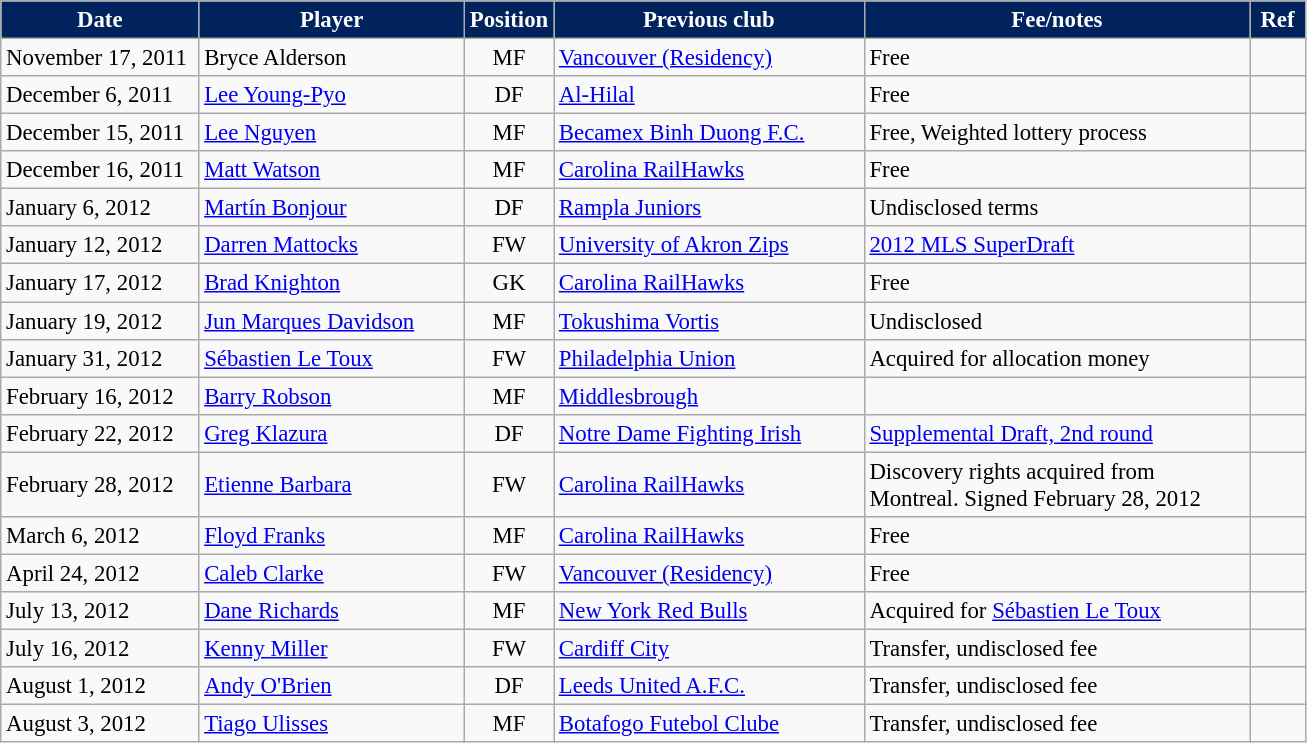<table class="wikitable" style="text-align:left; font-size:95%;">
<tr>
<th style="background:#00235d; color:#fff; width:125px;">Date</th>
<th style="background:#00235d; color:#fff; width:170px;">Player</th>
<th style="background:#00235d; color:#fff; width:50px;">Position</th>
<th style="background:#00235d; color:#fff; width:200px;">Previous club</th>
<th style="background:#00235d; color:#fff; width:250px;">Fee/notes</th>
<th style="background:#00235d; color:#fff; width:30px;">Ref</th>
</tr>
<tr>
<td>November 17, 2011</td>
<td> Bryce Alderson</td>
<td style="text-align:center;">MF</td>
<td> <a href='#'>Vancouver (Residency)</a></td>
<td>Free</td>
<td style="text-align:center;"></td>
</tr>
<tr>
<td>December 6, 2011</td>
<td> <a href='#'>Lee Young-Pyo</a></td>
<td style="text-align:center;">DF</td>
<td> <a href='#'>Al-Hilal</a></td>
<td>Free</td>
<td style="text-align:center;"></td>
</tr>
<tr>
<td>December 15, 2011</td>
<td> <a href='#'>Lee Nguyen</a></td>
<td style="text-align:center;">MF</td>
<td> <a href='#'>Becamex Binh Duong F.C.</a></td>
<td>Free, Weighted lottery process</td>
<td style="text-align:center;"></td>
</tr>
<tr>
<td>December 16, 2011</td>
<td> <a href='#'>Matt Watson</a></td>
<td style="text-align:center;">MF</td>
<td> <a href='#'>Carolina RailHawks</a></td>
<td>Free</td>
<td style="text-align:center;"></td>
</tr>
<tr>
<td>January 6, 2012</td>
<td> <a href='#'>Martín Bonjour</a></td>
<td style="text-align:center;">DF</td>
<td> <a href='#'>Rampla Juniors</a></td>
<td>Undisclosed terms</td>
<td style="text-align:center;"></td>
</tr>
<tr>
<td>January 12, 2012</td>
<td> <a href='#'>Darren Mattocks</a></td>
<td style="text-align:center;">FW</td>
<td> <a href='#'>University of Akron Zips</a></td>
<td><a href='#'>2012 MLS SuperDraft</a></td>
<td style="text-align:center;"></td>
</tr>
<tr>
<td>January 17, 2012</td>
<td> <a href='#'>Brad Knighton</a></td>
<td style="text-align:center;">GK</td>
<td> <a href='#'>Carolina RailHawks</a></td>
<td>Free</td>
<td style="text-align:center;"></td>
</tr>
<tr>
<td>January 19, 2012</td>
<td> <a href='#'>Jun Marques Davidson</a></td>
<td style="text-align:center;">MF</td>
<td> <a href='#'>Tokushima Vortis</a></td>
<td>Undisclosed</td>
<td style="text-align:center;"></td>
</tr>
<tr>
<td>January 31, 2012</td>
<td> <a href='#'>Sébastien Le Toux</a></td>
<td style="text-align:center;">FW</td>
<td> <a href='#'>Philadelphia Union</a></td>
<td>Acquired for allocation money</td>
<td style="text-align:center;"></td>
</tr>
<tr>
<td>February 16, 2012</td>
<td> <a href='#'>Barry Robson</a></td>
<td style="text-align:center;">MF</td>
<td> <a href='#'>Middlesbrough</a></td>
<td></td>
<td style="text-align:center;"></td>
</tr>
<tr>
<td>February 22, 2012</td>
<td> <a href='#'>Greg Klazura</a></td>
<td style="text-align:center;">DF</td>
<td> <a href='#'>Notre Dame Fighting Irish</a></td>
<td><a href='#'>Supplemental Draft, 2nd round</a></td>
<td style="text-align:center;"></td>
</tr>
<tr>
<td>February 28, 2012</td>
<td> <a href='#'>Etienne Barbara</a></td>
<td style="text-align:center;">FW</td>
<td> <a href='#'>Carolina RailHawks</a></td>
<td>Discovery rights acquired from Montreal. Signed February 28, 2012</td>
<td style="text-align:center;"></td>
</tr>
<tr>
<td>March 6, 2012</td>
<td> <a href='#'>Floyd Franks</a></td>
<td style="text-align:center;">MF</td>
<td> <a href='#'>Carolina RailHawks</a></td>
<td>Free</td>
<td style="text-align:center;"></td>
</tr>
<tr>
<td>April 24, 2012</td>
<td> <a href='#'>Caleb Clarke</a></td>
<td style="text-align:center;">FW</td>
<td> <a href='#'>Vancouver (Residency)</a></td>
<td>Free</td>
<td style="text-align:center;"></td>
</tr>
<tr>
<td>July 13, 2012</td>
<td> <a href='#'>Dane Richards</a></td>
<td style="text-align:center;">MF</td>
<td> <a href='#'>New York Red Bulls</a></td>
<td>Acquired for <a href='#'>Sébastien Le Toux</a></td>
<td style="text-align:center;"></td>
</tr>
<tr>
<td>July 16, 2012</td>
<td> <a href='#'>Kenny Miller</a></td>
<td style="text-align:center;">FW</td>
<td> <a href='#'>Cardiff City</a></td>
<td>Transfer, undisclosed fee</td>
<td style="text-align:center;"></td>
</tr>
<tr>
<td>August 1, 2012</td>
<td> <a href='#'>Andy O'Brien</a></td>
<td style="text-align:center;">DF</td>
<td> <a href='#'>Leeds United A.F.C.</a></td>
<td>Transfer, undisclosed fee</td>
<td style="text-align:center;"></td>
</tr>
<tr>
<td>August 3, 2012</td>
<td> <a href='#'>Tiago Ulisses</a></td>
<td style="text-align:center;">MF</td>
<td> <a href='#'>Botafogo Futebol Clube</a></td>
<td>Transfer, undisclosed fee</td>
<td style="text-align:center;"></td>
</tr>
</table>
